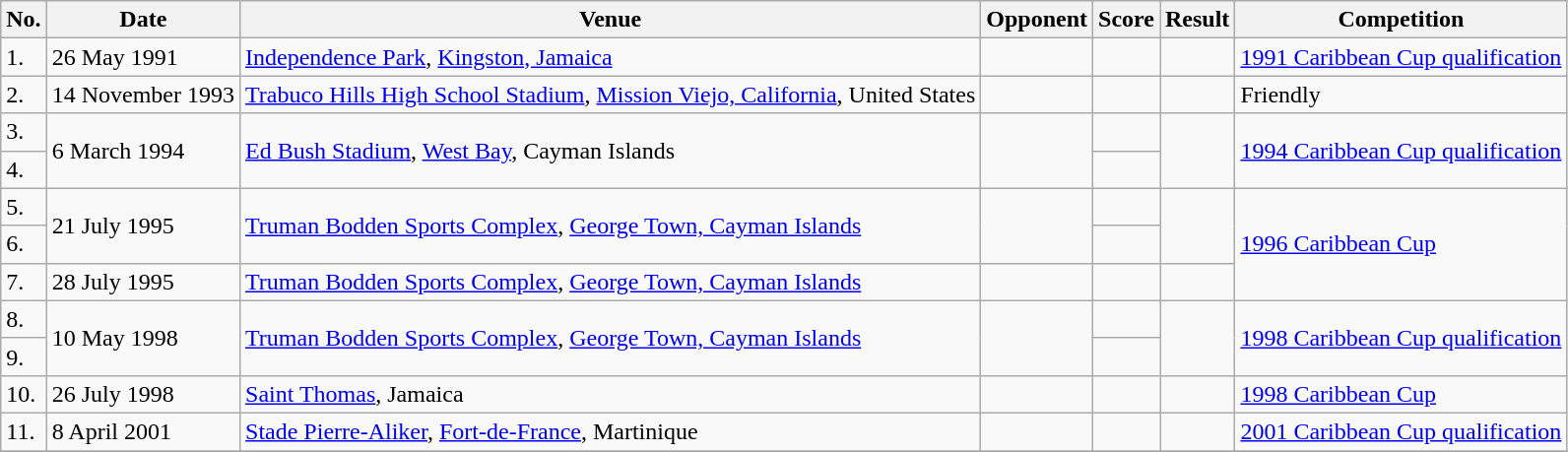<table class="wikitable" style="font-size:100%;">
<tr>
<th>No.</th>
<th>Date</th>
<th>Venue</th>
<th>Opponent</th>
<th>Score</th>
<th>Result</th>
<th>Competition</th>
</tr>
<tr>
<td>1.</td>
<td>26 May 1991</td>
<td><a href='#'>Independence Park</a>, <a href='#'>Kingston, Jamaica</a></td>
<td></td>
<td></td>
<td></td>
<td><a href='#'>1991 Caribbean Cup qualification</a></td>
</tr>
<tr>
<td>2.</td>
<td>14 November 1993</td>
<td><a href='#'>Trabuco Hills High School Stadium</a>, <a href='#'>Mission Viejo, California</a>, United States</td>
<td></td>
<td></td>
<td></td>
<td>Friendly</td>
</tr>
<tr>
<td>3.</td>
<td rowspan="2">6 March 1994</td>
<td rowspan="2"><a href='#'>Ed Bush Stadium</a>, <a href='#'>West Bay</a>, Cayman Islands</td>
<td rowspan="2"></td>
<td></td>
<td rowspan="2"></td>
<td rowspan="2"><a href='#'>1994 Caribbean Cup qualification</a></td>
</tr>
<tr>
<td>4.</td>
<td></td>
</tr>
<tr>
<td>5.</td>
<td rowspan="2">21 July 1995</td>
<td rowspan="2"><a href='#'>Truman Bodden Sports Complex</a>, <a href='#'>George Town, Cayman Islands</a></td>
<td rowspan="2"></td>
<td></td>
<td rowspan="2"></td>
<td rowspan="3"><a href='#'>1996 Caribbean Cup</a></td>
</tr>
<tr>
<td>6.</td>
<td></td>
</tr>
<tr>
<td>7.</td>
<td>28 July 1995</td>
<td><a href='#'>Truman Bodden Sports Complex</a>, <a href='#'>George Town, Cayman Islands</a></td>
<td></td>
<td></td>
<td></td>
</tr>
<tr>
<td>8.</td>
<td rowspan="2">10 May 1998</td>
<td rowspan="2"><a href='#'>Truman Bodden Sports Complex</a>, <a href='#'>George Town, Cayman Islands</a></td>
<td rowspan="2"></td>
<td></td>
<td rowspan="2"></td>
<td rowspan="2"><a href='#'>1998 Caribbean Cup qualification</a></td>
</tr>
<tr>
<td>9.</td>
<td></td>
</tr>
<tr>
<td>10.</td>
<td>26 July 1998</td>
<td><a href='#'>Saint Thomas</a>, Jamaica</td>
<td></td>
<td></td>
<td></td>
<td><a href='#'>1998 Caribbean Cup</a></td>
</tr>
<tr>
<td>11.</td>
<td>8 April 2001</td>
<td><a href='#'>Stade Pierre-Aliker</a>, <a href='#'>Fort-de-France</a>, Martinique</td>
<td></td>
<td></td>
<td></td>
<td><a href='#'>2001 Caribbean Cup qualification</a></td>
</tr>
<tr>
</tr>
</table>
